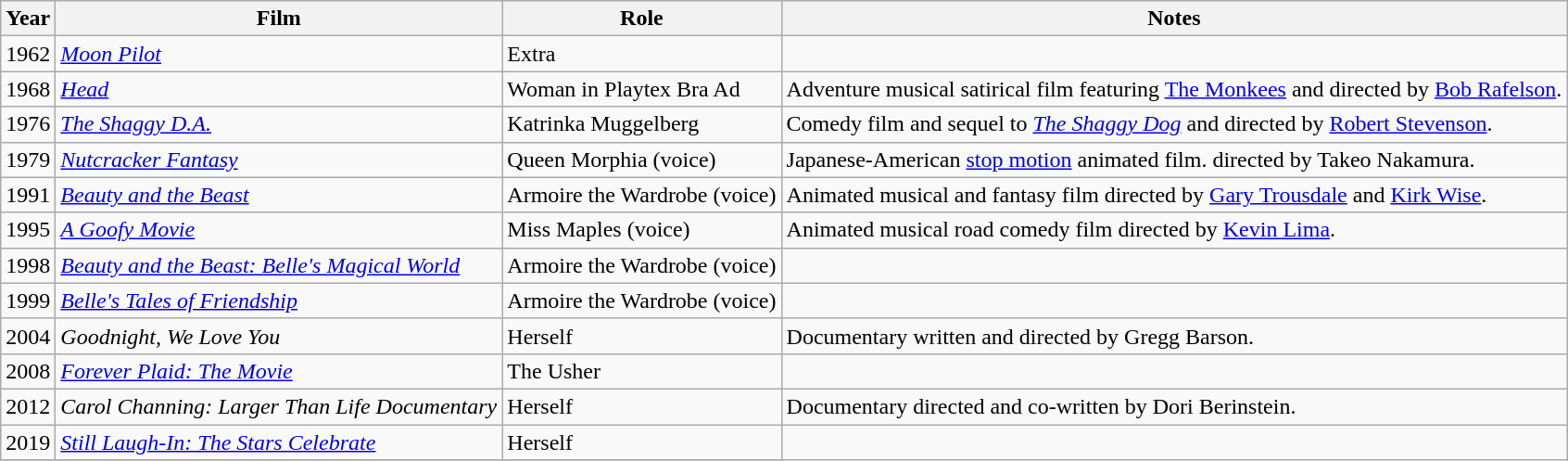<table class="wikitable">
<tr>
<th>Year</th>
<th>Film</th>
<th>Role</th>
<th class="unsortable">Notes</th>
</tr>
<tr>
<td>1962</td>
<td><em><a href='#'>Moon Pilot</a></em></td>
<td>Extra</td>
<td></td>
</tr>
<tr>
<td>1968</td>
<td><em><a href='#'>Head</a></em></td>
<td>Woman in Playtex Bra Ad</td>
<td>Adventure musical satirical film featuring <a href='#'>The Monkees</a> and directed by <a href='#'>Bob Rafelson</a>.</td>
</tr>
<tr>
<td>1976</td>
<td><em><a href='#'>The Shaggy D.A.</a></em></td>
<td>Katrinka Muggelberg</td>
<td>Comedy film and sequel to <em><a href='#'>The Shaggy Dog</a></em> and directed by <a href='#'>Robert Stevenson</a>.</td>
</tr>
<tr>
<td>1979</td>
<td><em><a href='#'>Nutcracker Fantasy</a></em></td>
<td>Queen Morphia (voice)</td>
<td> Japanese-American <a href='#'>stop motion</a> animated film. directed by Takeo Nakamura.</td>
</tr>
<tr>
<td>1991</td>
<td><em><a href='#'>Beauty and the Beast</a></em></td>
<td>Armoire the Wardrobe (voice)</td>
<td>Animated musical and fantasy film directed by <a href='#'>Gary Trousdale</a> and <a href='#'>Kirk Wise</a>.</td>
</tr>
<tr>
<td>1995</td>
<td><em><a href='#'>A Goofy Movie</a></em></td>
<td>Miss Maples (voice)</td>
<td>Animated musical road comedy film directed by <a href='#'>Kevin Lima</a>.</td>
</tr>
<tr>
<td>1998</td>
<td><em><a href='#'>Beauty and the Beast: Belle's Magical World</a></em></td>
<td>Armoire the Wardrobe (voice)</td>
<td></td>
</tr>
<tr>
<td>1999</td>
<td><em><a href='#'>Belle's Tales of Friendship</a></em></td>
<td>Armoire the Wardrobe (voice)</td>
<td></td>
</tr>
<tr>
<td>2004</td>
<td><em>Goodnight, We Love You</em></td>
<td>Herself</td>
<td>Documentary written and directed by Gregg Barson.</td>
</tr>
<tr>
<td>2008</td>
<td><em><a href='#'>Forever Plaid: The Movie</a></em></td>
<td>The Usher</td>
<td></td>
</tr>
<tr>
<td>2012</td>
<td><em>Carol Channing: Larger Than Life Documentary</em></td>
<td>Herself</td>
<td>Documentary directed and co-written by Dori Berinstein.</td>
</tr>
<tr>
<td>2019</td>
<td><em><a href='#'>Still Laugh-In: The Stars Celebrate</a></em></td>
<td>Herself</td>
</tr>
<tr>
</tr>
</table>
